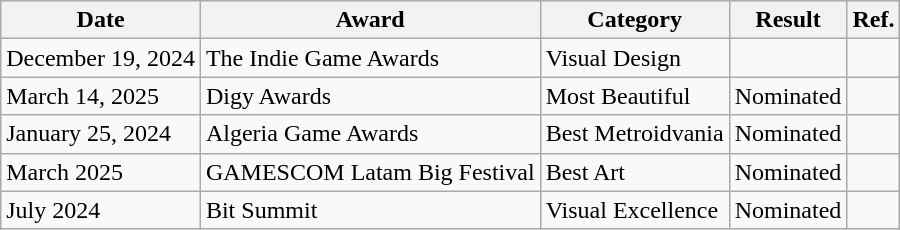<table class="wikitable plainrowheaders">
<tr>
<th scope="col">Date</th>
<th scope="col">Award</th>
<th scope="col">Category</th>
<th scope="col">Result</th>
<th scope="col" class="unsortable">Ref.</th>
</tr>
<tr>
<td>December 19, 2024</td>
<td>The Indie Game Awards</td>
<td>Visual Design</td>
<td></td>
<td style="text-align:center;"></td>
</tr>
<tr>
<td>March 14, 2025</td>
<td>Digy Awards</td>
<td>Most Beautiful</td>
<td>Nominated</td>
<td></td>
</tr>
<tr>
<td>January 25, 2024</td>
<td>Algeria Game Awards</td>
<td>Best Metroidvania</td>
<td>Nominated</td>
<td></td>
</tr>
<tr>
<td>March 2025</td>
<td>GAMESCOM Latam Big Festival</td>
<td>Best Art</td>
<td>Nominated</td>
<td></td>
</tr>
<tr>
<td>July 2024</td>
<td>Bit Summit</td>
<td>Visual Excellence</td>
<td>Nominated</td>
<td></td>
</tr>
</table>
